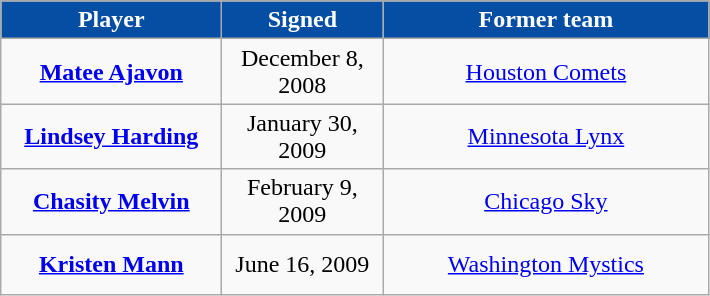<table class="wikitable" style="text-align: center">
<tr align="center" bgcolor="#dddddd">
<td style="background:#054EA4;color:white; width:140px"><strong>Player</strong></td>
<td style="background:#054EA4;color:white; width:100px"><strong>Signed</strong></td>
<td style="background:#054EA4;color:white; width:210px"><strong>Former team</strong></td>
</tr>
<tr style="height:40px">
<td><strong><a href='#'>Matee Ajavon</a></strong></td>
<td>December 8, 2008</td>
<td><a href='#'>Houston Comets</a></td>
</tr>
<tr style="height:40px">
<td><strong><a href='#'>Lindsey Harding</a></strong></td>
<td>January 30, 2009</td>
<td><a href='#'>Minnesota Lynx</a></td>
</tr>
<tr style="height:40px">
<td><strong><a href='#'>Chasity Melvin</a></strong></td>
<td>February 9, 2009</td>
<td><a href='#'>Chicago Sky</a></td>
</tr>
<tr style="height:40px">
<td><strong><a href='#'>Kristen Mann</a></strong></td>
<td>June 16, 2009</td>
<td><a href='#'>Washington Mystics</a></td>
</tr>
</table>
